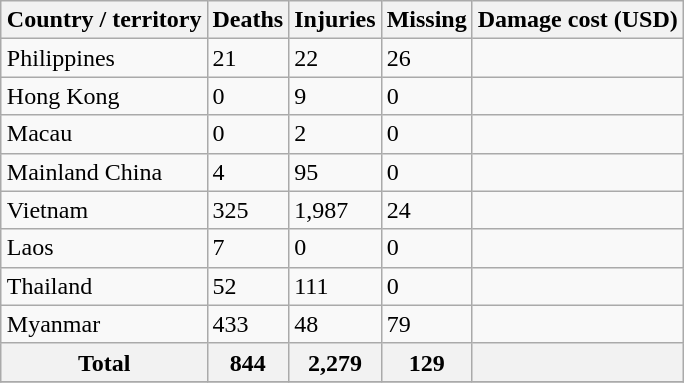<table class="wikitable" style="float: right; margin:0 1em 0.5em 1em;">
<tr>
<th>Country / territory</th>
<th>Deaths</th>
<th>Injuries</th>
<th>Missing</th>
<th>Damage cost (USD)</th>
</tr>
<tr>
<td>Philippines</td>
<td>21</td>
<td>22</td>
<td>26</td>
<td></td>
</tr>
<tr>
<td>Hong Kong</td>
<td>0</td>
<td>9</td>
<td>0</td>
<td></td>
</tr>
<tr>
<td>Macau</td>
<td>0</td>
<td>2</td>
<td>0</td>
<td></td>
</tr>
<tr>
<td>Mainland China</td>
<td>4</td>
<td>95</td>
<td>0</td>
<td></td>
</tr>
<tr>
<td>Vietnam</td>
<td>325</td>
<td>1,987</td>
<td>24</td>
<td></td>
</tr>
<tr>
<td>Laos</td>
<td>7</td>
<td>0</td>
<td>0</td>
<td></td>
</tr>
<tr>
<td>Thailand</td>
<td>52</td>
<td>111</td>
<td>0</td>
<td></td>
</tr>
<tr>
<td>Myanmar</td>
<td>433</td>
<td>48</td>
<td>79</td>
<td></td>
</tr>
<tr>
<th>Total</th>
<th>844</th>
<th>2,279</th>
<th>129</th>
<th></th>
</tr>
<tr>
</tr>
</table>
